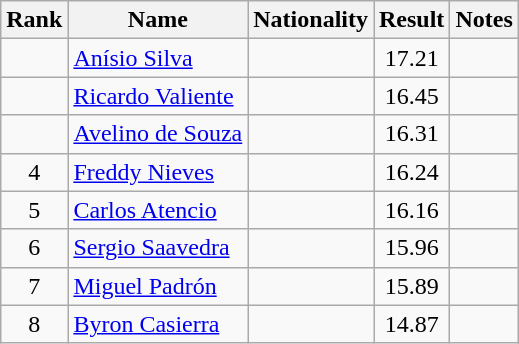<table class="wikitable sortable" style="text-align:center">
<tr>
<th>Rank</th>
<th>Name</th>
<th>Nationality</th>
<th>Result</th>
<th>Notes</th>
</tr>
<tr>
<td></td>
<td align=left><a href='#'>Anísio Silva</a></td>
<td align=left></td>
<td>17.21</td>
<td></td>
</tr>
<tr>
<td></td>
<td align=left><a href='#'>Ricardo Valiente</a></td>
<td align=left></td>
<td>16.45</td>
<td></td>
</tr>
<tr>
<td></td>
<td align=left><a href='#'>Avelino de Souza</a></td>
<td align=left></td>
<td>16.31</td>
<td></td>
</tr>
<tr>
<td>4</td>
<td align=left><a href='#'>Freddy Nieves</a></td>
<td align=left></td>
<td>16.24</td>
<td></td>
</tr>
<tr>
<td>5</td>
<td align=left><a href='#'>Carlos Atencio</a></td>
<td align=left></td>
<td>16.16</td>
<td></td>
</tr>
<tr>
<td>6</td>
<td align=left><a href='#'>Sergio Saavedra</a></td>
<td align=left></td>
<td>15.96</td>
<td></td>
</tr>
<tr>
<td>7</td>
<td align=left><a href='#'>Miguel Padrón</a></td>
<td align=left></td>
<td>15.89</td>
<td></td>
</tr>
<tr>
<td>8</td>
<td align=left><a href='#'>Byron Casierra</a></td>
<td align=left></td>
<td>14.87</td>
<td></td>
</tr>
</table>
